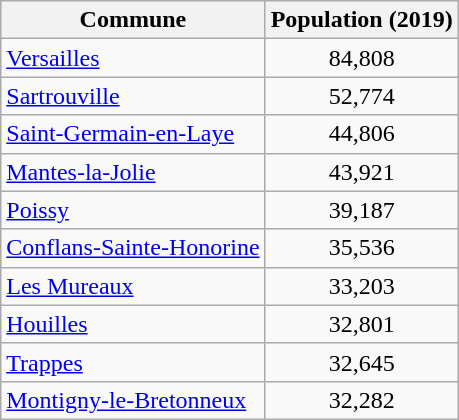<table class=wikitable>
<tr>
<th>Commune</th>
<th>Population (2019)</th>
</tr>
<tr>
<td><a href='#'>Versailles</a></td>
<td style="text-align: center;">84,808</td>
</tr>
<tr>
<td><a href='#'>Sartrouville</a></td>
<td style="text-align: center;">52,774</td>
</tr>
<tr>
<td><a href='#'>Saint-Germain-en-Laye</a></td>
<td style="text-align: center;">44,806</td>
</tr>
<tr>
<td><a href='#'>Mantes-la-Jolie</a></td>
<td style="text-align: center;">43,921</td>
</tr>
<tr>
<td><a href='#'>Poissy</a></td>
<td style="text-align: center;">39,187</td>
</tr>
<tr>
<td><a href='#'>Conflans-Sainte-Honorine</a></td>
<td style="text-align: center;">35,536</td>
</tr>
<tr>
<td><a href='#'>Les Mureaux</a></td>
<td style="text-align: center;">33,203</td>
</tr>
<tr>
<td><a href='#'>Houilles</a></td>
<td style="text-align: center;">32,801</td>
</tr>
<tr>
<td><a href='#'>Trappes</a></td>
<td style="text-align: center;">32,645</td>
</tr>
<tr>
<td><a href='#'>Montigny-le-Bretonneux</a></td>
<td style="text-align: center;">32,282</td>
</tr>
</table>
